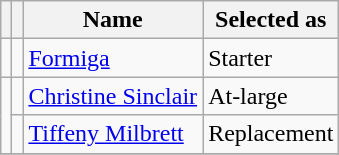<table class="wikitable">
<tr>
<th scope="col"></th>
<th scope="col"></th>
<th scope="col">Name</th>
<th scope="col">Selected as</th>
</tr>
<tr>
<td></td>
<td></td>
<td><a href='#'>Formiga</a></td>
<td>Starter</td>
</tr>
<tr>
<td rowspan=2></td>
<td></td>
<td><a href='#'>Christine Sinclair</a></td>
<td>At-large</td>
</tr>
<tr>
<td></td>
<td><a href='#'>Tiffeny Milbrett</a></td>
<td>Replacement</td>
</tr>
<tr>
</tr>
</table>
